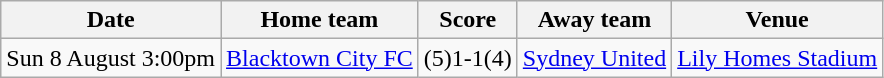<table class="wikitable">
<tr>
<th>Date</th>
<th>Home team</th>
<th>Score</th>
<th>Away team</th>
<th>Venue</th>
</tr>
<tr>
<td>Sun 8 August 3:00pm</td>
<td><a href='#'>Blacktown City FC</a></td>
<td>(5)1-1(4)</td>
<td><a href='#'>Sydney United</a></td>
<td><a href='#'>Lily Homes Stadium</a></td>
</tr>
</table>
